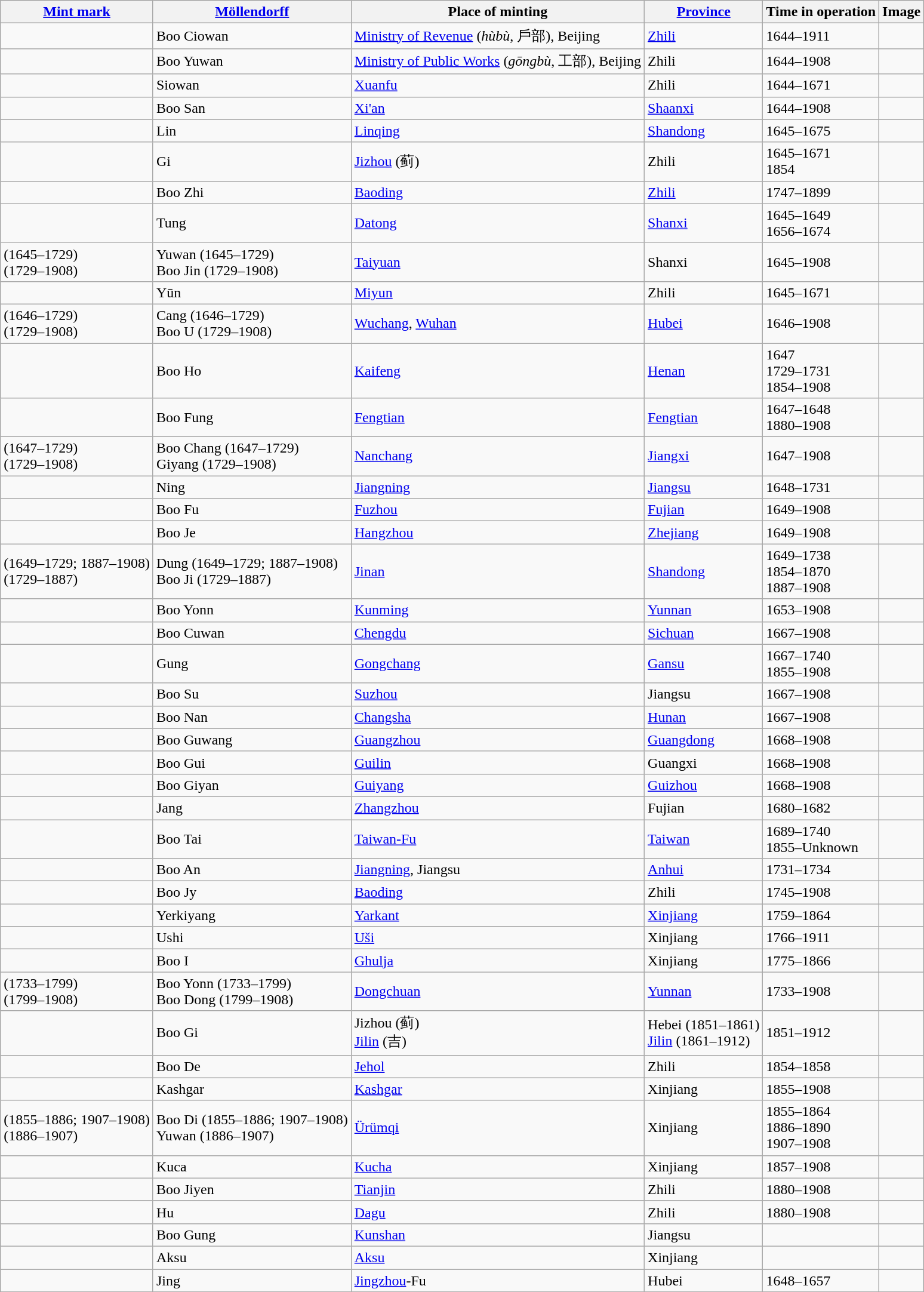<table class="wikitable">
<tr>
<th><a href='#'>Mint mark</a></th>
<th><a href='#'>Möllendorff</a></th>
<th>Place of minting</th>
<th><a href='#'>Province</a></th>
<th>Time in operation</th>
<th>Image</th>
</tr>
<tr>
<td></td>
<td>Boo Ciowan</td>
<td><a href='#'>Ministry of Revenue</a> (<em>hùbù</em>, 戶部), Beijing</td>
<td><a href='#'>Zhili</a></td>
<td>1644–1911</td>
<td></td>
</tr>
<tr>
<td></td>
<td>Boo Yuwan</td>
<td><a href='#'>Ministry of Public Works</a> (<em>gōngbù</em>, 工部), Beijing</td>
<td>Zhili</td>
<td>1644–1908</td>
<td></td>
</tr>
<tr>
<td></td>
<td>Siowan</td>
<td><a href='#'>Xuanfu</a></td>
<td>Zhili</td>
<td>1644–1671</td>
<td></td>
</tr>
<tr>
<td></td>
<td>Boo San</td>
<td><a href='#'>Xi'an</a></td>
<td><a href='#'>Shaanxi</a></td>
<td>1644–1908</td>
<td></td>
</tr>
<tr>
<td></td>
<td>Lin</td>
<td><a href='#'>Linqing</a></td>
<td><a href='#'>Shandong</a></td>
<td>1645–1675</td>
<td></td>
</tr>
<tr>
<td></td>
<td>Gi</td>
<td><a href='#'>Jizhou</a> (蓟)</td>
<td>Zhili</td>
<td>1645–1671<br>1854</td>
<td></td>
</tr>
<tr>
<td></td>
<td>Boo Zhi</td>
<td><a href='#'>Baoding</a></td>
<td><a href='#'>Zhili</a></td>
<td>1747–1899</td>
<td><br></td>
</tr>
<tr>
<td></td>
<td>Tung</td>
<td><a href='#'>Datong</a></td>
<td><a href='#'>Shanxi</a></td>
<td>1645–1649<br>1656–1674</td>
<td></td>
</tr>
<tr>
<td>(1645–1729)<br> (1729–1908)</td>
<td>Yuwan (1645–1729)<br>Boo Jin (1729–1908)</td>
<td><a href='#'>Taiyuan</a></td>
<td>Shanxi</td>
<td>1645–1908</td>
<td></td>
</tr>
<tr>
<td></td>
<td>Yūn</td>
<td><a href='#'>Miyun</a></td>
<td>Zhili</td>
<td>1645–1671</td>
<td></td>
</tr>
<tr>
<td>(1646–1729)<br> (1729–1908)</td>
<td>Cang (1646–1729)<br>Boo U (1729–1908)</td>
<td><a href='#'>Wuchang</a>, <a href='#'>Wuhan</a></td>
<td><a href='#'>Hubei</a></td>
<td>1646–1908</td>
<td></td>
</tr>
<tr>
<td></td>
<td>Boo Ho</td>
<td><a href='#'>Kaifeng</a></td>
<td><a href='#'>Henan</a></td>
<td>1647<br>1729–1731<br>1854–1908</td>
<td></td>
</tr>
<tr>
<td></td>
<td>Boo Fung</td>
<td><a href='#'>Fengtian</a></td>
<td><a href='#'>Fengtian</a></td>
<td>1647–1648<br>1880–1908</td>
<td></td>
</tr>
<tr>
<td> (1647–1729)<br> (1729–1908)</td>
<td>Boo Chang (1647–1729)<br>Giyang (1729–1908)</td>
<td><a href='#'>Nanchang</a></td>
<td><a href='#'>Jiangxi</a></td>
<td>1647–1908</td>
<td></td>
</tr>
<tr>
<td></td>
<td>Ning</td>
<td><a href='#'>Jiangning</a></td>
<td><a href='#'>Jiangsu</a></td>
<td>1648–1731</td>
<td></td>
</tr>
<tr>
<td></td>
<td>Boo Fu</td>
<td><a href='#'>Fuzhou</a></td>
<td><a href='#'>Fujian</a></td>
<td>1649–1908</td>
<td></td>
</tr>
<tr>
<td></td>
<td>Boo Je</td>
<td><a href='#'>Hangzhou</a></td>
<td><a href='#'>Zhejiang</a></td>
<td>1649–1908</td>
<td></td>
</tr>
<tr>
<td> (1649–1729; 1887–1908)<br> (1729–1887)</td>
<td>Dung (1649–1729; 1887–1908)<br>Boo Ji (1729–1887)</td>
<td><a href='#'>Jinan</a></td>
<td><a href='#'>Shandong</a></td>
<td>1649–1738<br>1854–1870<br>1887–1908</td>
<td></td>
</tr>
<tr>
<td></td>
<td>Boo Yonn</td>
<td><a href='#'>Kunming</a></td>
<td><a href='#'>Yunnan</a></td>
<td>1653–1908</td>
<td></td>
</tr>
<tr>
<td></td>
<td>Boo Cuwan</td>
<td><a href='#'>Chengdu</a></td>
<td><a href='#'>Sichuan</a></td>
<td>1667–1908</td>
<td></td>
</tr>
<tr>
<td></td>
<td>Gung</td>
<td><a href='#'>Gongchang</a></td>
<td><a href='#'>Gansu</a></td>
<td>1667–1740<br>1855–1908</td>
<td></td>
</tr>
<tr>
<td></td>
<td>Boo Su</td>
<td><a href='#'>Suzhou</a></td>
<td>Jiangsu</td>
<td>1667–1908</td>
<td></td>
</tr>
<tr>
<td></td>
<td>Boo Nan</td>
<td><a href='#'>Changsha</a></td>
<td><a href='#'>Hunan</a></td>
<td>1667–1908</td>
<td></td>
</tr>
<tr>
<td></td>
<td>Boo Guwang</td>
<td><a href='#'>Guangzhou</a></td>
<td><a href='#'>Guangdong</a></td>
<td>1668–1908</td>
<td></td>
</tr>
<tr>
<td></td>
<td>Boo Gui</td>
<td><a href='#'>Guilin</a></td>
<td>Guangxi</td>
<td>1668–1908</td>
<td></td>
</tr>
<tr>
<td></td>
<td>Boo Giyan</td>
<td><a href='#'>Guiyang</a></td>
<td><a href='#'>Guizhou</a></td>
<td>1668–1908</td>
<td></td>
</tr>
<tr>
<td></td>
<td>Jang</td>
<td><a href='#'>Zhangzhou</a></td>
<td>Fujian</td>
<td>1680–1682</td>
<td></td>
</tr>
<tr>
<td></td>
<td>Boo Tai</td>
<td><a href='#'>Taiwan-Fu</a></td>
<td><a href='#'>Taiwan</a></td>
<td>1689–1740<br>1855–Unknown</td>
<td></td>
</tr>
<tr>
<td></td>
<td>Boo An</td>
<td><a href='#'>Jiangning</a>, Jiangsu</td>
<td><a href='#'>Anhui</a></td>
<td>1731–1734</td>
<td></td>
</tr>
<tr>
<td></td>
<td>Boo Jy</td>
<td><a href='#'>Baoding</a></td>
<td>Zhili</td>
<td>1745–1908</td>
<td></td>
</tr>
<tr>
<td></td>
<td>Yerkiyang</td>
<td><a href='#'>Yarkant</a></td>
<td><a href='#'>Xinjiang</a></td>
<td>1759–1864</td>
<td></td>
</tr>
<tr>
<td></td>
<td>Ushi</td>
<td><a href='#'>Uši</a></td>
<td>Xinjiang</td>
<td>1766–1911</td>
<td></td>
</tr>
<tr>
<td></td>
<td>Boo I</td>
<td><a href='#'>Ghulja</a></td>
<td>Xinjiang</td>
<td>1775–1866</td>
<td></td>
</tr>
<tr>
<td> (1733–1799) <br> (1799–1908)</td>
<td>Boo Yonn (1733–1799) <br>Boo Dong (1799–1908)</td>
<td><a href='#'>Dongchuan</a></td>
<td><a href='#'>Yunnan</a></td>
<td>1733–1908</td>
<td></td>
</tr>
<tr>
<td></td>
<td>Boo Gi</td>
<td>Jizhou (蓟)<br><a href='#'>Jilin</a> (吉)</td>
<td>Hebei (1851–1861)<br><a href='#'>Jilin</a> (1861–1912)</td>
<td>1851–1912</td>
<td></td>
</tr>
<tr>
<td></td>
<td>Boo De</td>
<td><a href='#'>Jehol</a></td>
<td>Zhili</td>
<td>1854–1858</td>
<td></td>
</tr>
<tr>
<td></td>
<td>Kashgar</td>
<td><a href='#'>Kashgar</a></td>
<td>Xinjiang</td>
<td>1855–1908</td>
<td></td>
</tr>
<tr>
<td> (1855–1886; 1907–1908)<br> (1886–1907)</td>
<td>Boo Di (1855–1886; 1907–1908)<br>Yuwan (1886–1907)</td>
<td><a href='#'>Ürümqi</a></td>
<td>Xinjiang</td>
<td>1855–1864<br>1886–1890<br>1907–1908</td>
<td></td>
</tr>
<tr>
<td></td>
<td>Kuca</td>
<td><a href='#'>Kucha</a></td>
<td>Xinjiang</td>
<td>1857–1908</td>
<td></td>
</tr>
<tr>
<td></td>
<td>Boo Jiyen</td>
<td><a href='#'>Tianjin</a></td>
<td>Zhili</td>
<td>1880–1908</td>
<td></td>
</tr>
<tr>
<td></td>
<td>Hu</td>
<td><a href='#'>Dagu</a></td>
<td>Zhili</td>
<td>1880–1908</td>
<td></td>
</tr>
<tr>
<td></td>
<td>Boo Gung</td>
<td><a href='#'>Kunshan</a></td>
<td>Jiangsu</td>
<td></td>
<td></td>
</tr>
<tr>
<td></td>
<td>Aksu</td>
<td><a href='#'>Aksu</a></td>
<td>Xinjiang</td>
<td></td>
<td></td>
</tr>
<tr>
<td></td>
<td>Jing</td>
<td><a href='#'>Jingzhou</a>-Fu</td>
<td>Hubei</td>
<td>1648–1657</td>
<td></td>
</tr>
</table>
